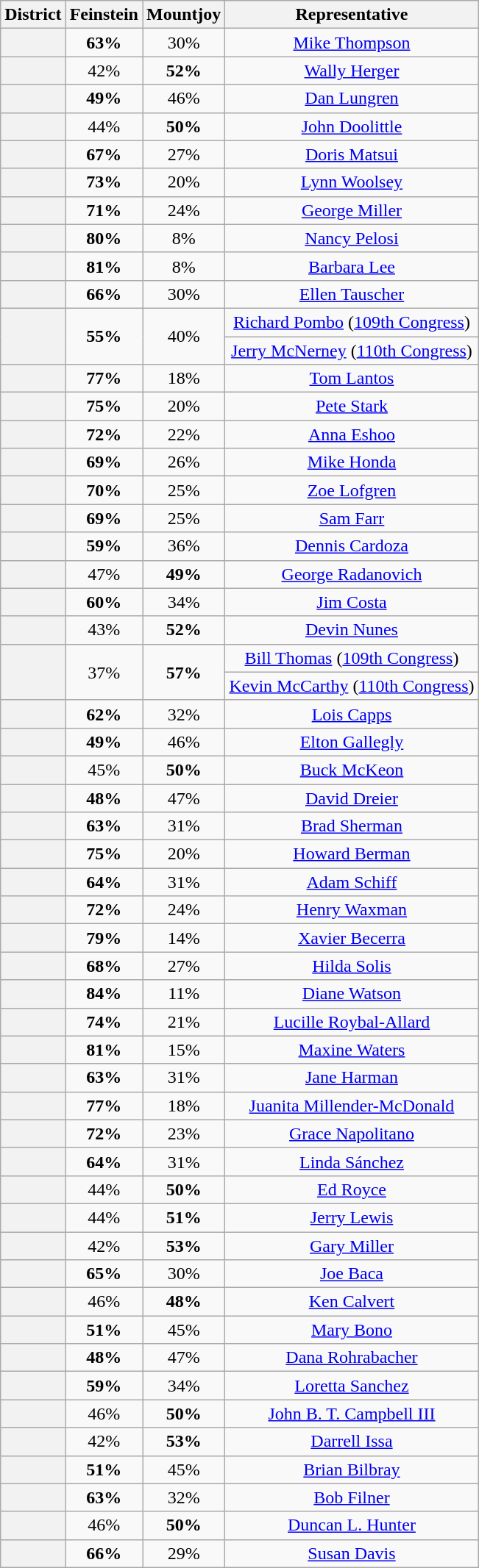<table class="wikitable sortable">
<tr>
<th>District</th>
<th>Feinstein</th>
<th>Mountjoy</th>
<th>Representative</th>
</tr>
<tr align=center>
<th></th>
<td><strong>63%</strong></td>
<td>30%</td>
<td><a href='#'>Mike Thompson</a></td>
</tr>
<tr align=center>
<th></th>
<td>42%</td>
<td><strong>52%</strong></td>
<td><a href='#'>Wally Herger</a></td>
</tr>
<tr align=center>
<th></th>
<td><strong>49%</strong></td>
<td>46%</td>
<td><a href='#'>Dan Lungren</a></td>
</tr>
<tr align=center>
<th></th>
<td>44%</td>
<td><strong>50%</strong></td>
<td><a href='#'>John Doolittle</a></td>
</tr>
<tr align=center>
<th></th>
<td><strong>67%</strong></td>
<td>27%</td>
<td><a href='#'>Doris Matsui</a></td>
</tr>
<tr align=center>
<th></th>
<td><strong>73%</strong></td>
<td>20%</td>
<td><a href='#'>Lynn Woolsey</a></td>
</tr>
<tr align=center>
<th></th>
<td><strong>71%</strong></td>
<td>24%</td>
<td><a href='#'>George Miller</a></td>
</tr>
<tr align=center>
<th></th>
<td><strong>80%</strong></td>
<td>8%</td>
<td><a href='#'>Nancy Pelosi</a></td>
</tr>
<tr align=center>
<th></th>
<td><strong>81%</strong></td>
<td>8%</td>
<td><a href='#'>Barbara Lee</a></td>
</tr>
<tr align=center>
<th></th>
<td><strong>66%</strong></td>
<td>30%</td>
<td><a href='#'>Ellen Tauscher</a></td>
</tr>
<tr align=center>
<th rowspan=2 ></th>
<td rowspan=2><strong>55%</strong></td>
<td rowspan=2>40%</td>
<td><a href='#'>Richard Pombo</a> (<a href='#'>109th Congress</a>)</td>
</tr>
<tr align=center>
<td><a href='#'>Jerry McNerney</a> (<a href='#'>110th Congress</a>)</td>
</tr>
<tr align=center>
<th></th>
<td><strong>77%</strong></td>
<td>18%</td>
<td><a href='#'>Tom Lantos</a></td>
</tr>
<tr align=center>
<th></th>
<td><strong>75%</strong></td>
<td>20%</td>
<td><a href='#'>Pete Stark</a></td>
</tr>
<tr align=center>
<th></th>
<td><strong>72%</strong></td>
<td>22%</td>
<td><a href='#'>Anna Eshoo</a></td>
</tr>
<tr align=center>
<th></th>
<td><strong>69%</strong></td>
<td>26%</td>
<td><a href='#'>Mike Honda</a></td>
</tr>
<tr align=center>
<th></th>
<td><strong>70%</strong></td>
<td>25%</td>
<td><a href='#'>Zoe Lofgren</a></td>
</tr>
<tr align=center>
<th></th>
<td><strong>69%</strong></td>
<td>25%</td>
<td><a href='#'>Sam Farr</a></td>
</tr>
<tr align=center>
<th></th>
<td><strong>59%</strong></td>
<td>36%</td>
<td><a href='#'>Dennis Cardoza</a></td>
</tr>
<tr align=center>
<th></th>
<td>47%</td>
<td><strong>49%</strong></td>
<td><a href='#'>George Radanovich</a></td>
</tr>
<tr align=center>
<th></th>
<td><strong>60%</strong></td>
<td>34%</td>
<td><a href='#'>Jim Costa</a></td>
</tr>
<tr align=center>
<th></th>
<td>43%</td>
<td><strong>52%</strong></td>
<td><a href='#'>Devin Nunes</a></td>
</tr>
<tr align=center>
<th rowspan=2 ></th>
<td rowspan=2>37%</td>
<td rowspan=2><strong>57%</strong></td>
<td><a href='#'>Bill Thomas</a> (<a href='#'>109th Congress</a>)</td>
</tr>
<tr align=center>
<td><a href='#'>Kevin McCarthy</a> (<a href='#'>110th Congress</a>)</td>
</tr>
<tr align=center>
<th></th>
<td><strong>62%</strong></td>
<td>32%</td>
<td><a href='#'>Lois Capps</a></td>
</tr>
<tr align=center>
<th></th>
<td><strong>49%</strong></td>
<td>46%</td>
<td><a href='#'>Elton Gallegly</a></td>
</tr>
<tr align=center>
<th></th>
<td>45%</td>
<td><strong>50%</strong></td>
<td><a href='#'>Buck McKeon</a></td>
</tr>
<tr align=center>
<th></th>
<td><strong>48%</strong></td>
<td>47%</td>
<td><a href='#'>David Dreier</a></td>
</tr>
<tr align=center>
<th></th>
<td><strong>63%</strong></td>
<td>31%</td>
<td><a href='#'>Brad Sherman</a></td>
</tr>
<tr align=center>
<th></th>
<td><strong>75%</strong></td>
<td>20%</td>
<td><a href='#'>Howard Berman</a></td>
</tr>
<tr align=center>
<th></th>
<td><strong>64%</strong></td>
<td>31%</td>
<td><a href='#'>Adam Schiff</a></td>
</tr>
<tr align=center>
<th></th>
<td><strong>72%</strong></td>
<td>24%</td>
<td><a href='#'>Henry Waxman</a></td>
</tr>
<tr align=center>
<th></th>
<td><strong>79%</strong></td>
<td>14%</td>
<td><a href='#'>Xavier Becerra</a></td>
</tr>
<tr align=center>
<th></th>
<td><strong>68%</strong></td>
<td>27%</td>
<td><a href='#'>Hilda Solis</a></td>
</tr>
<tr align=center>
<th></th>
<td><strong>84%</strong></td>
<td>11%</td>
<td><a href='#'>Diane Watson</a></td>
</tr>
<tr align=center>
<th></th>
<td><strong>74%</strong></td>
<td>21%</td>
<td><a href='#'>Lucille Roybal-Allard</a></td>
</tr>
<tr align=center>
<th></th>
<td><strong>81%</strong></td>
<td>15%</td>
<td><a href='#'>Maxine Waters</a></td>
</tr>
<tr align=center>
<th></th>
<td><strong>63%</strong></td>
<td>31%</td>
<td><a href='#'>Jane Harman</a></td>
</tr>
<tr align=center>
<th></th>
<td><strong>77%</strong></td>
<td>18%</td>
<td><a href='#'>Juanita Millender-McDonald</a></td>
</tr>
<tr align=center>
<th></th>
<td><strong>72%</strong></td>
<td>23%</td>
<td><a href='#'>Grace Napolitano</a></td>
</tr>
<tr align=center>
<th></th>
<td><strong>64%</strong></td>
<td>31%</td>
<td><a href='#'>Linda Sánchez</a></td>
</tr>
<tr align=center>
<th></th>
<td>44%</td>
<td><strong>50%</strong></td>
<td><a href='#'>Ed Royce</a></td>
</tr>
<tr align=center>
<th></th>
<td>44%</td>
<td><strong>51%</strong></td>
<td><a href='#'>Jerry Lewis</a></td>
</tr>
<tr align=center>
<th></th>
<td>42%</td>
<td><strong>53%</strong></td>
<td><a href='#'>Gary Miller</a></td>
</tr>
<tr align=center>
<th></th>
<td><strong>65%</strong></td>
<td>30%</td>
<td><a href='#'>Joe Baca</a></td>
</tr>
<tr align=center>
<th></th>
<td>46%</td>
<td><strong>48%</strong></td>
<td><a href='#'>Ken Calvert</a></td>
</tr>
<tr align=center>
<th></th>
<td><strong>51%</strong></td>
<td>45%</td>
<td><a href='#'>Mary Bono</a></td>
</tr>
<tr align=center>
<th></th>
<td><strong>48%</strong></td>
<td>47%</td>
<td><a href='#'>Dana Rohrabacher</a></td>
</tr>
<tr align=center>
<th></th>
<td><strong>59%</strong></td>
<td>34%</td>
<td><a href='#'>Loretta Sanchez</a></td>
</tr>
<tr align=center>
<th></th>
<td>46%</td>
<td><strong>50%</strong></td>
<td><a href='#'>John B. T. Campbell III</a></td>
</tr>
<tr align=center>
<th></th>
<td>42%</td>
<td><strong>53%</strong></td>
<td><a href='#'>Darrell Issa</a></td>
</tr>
<tr align=center>
<th></th>
<td><strong>51%</strong></td>
<td>45%</td>
<td><a href='#'>Brian Bilbray</a></td>
</tr>
<tr align=center>
<th></th>
<td><strong>63%</strong></td>
<td>32%</td>
<td><a href='#'>Bob Filner</a></td>
</tr>
<tr align=center>
<th></th>
<td>46%</td>
<td><strong>50%</strong></td>
<td><a href='#'>Duncan L. Hunter</a></td>
</tr>
<tr align=center>
<th></th>
<td><strong>66%</strong></td>
<td>29%</td>
<td><a href='#'>Susan Davis</a></td>
</tr>
</table>
